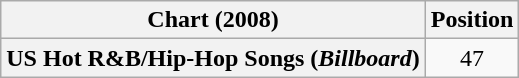<table class="wikitable plainrowheaders" style="text-align:center">
<tr>
<th scope="col">Chart (2008)</th>
<th scope="col">Position</th>
</tr>
<tr>
<th scope="row">US Hot R&B/Hip-Hop Songs (<em>Billboard</em>)</th>
<td>47</td>
</tr>
</table>
